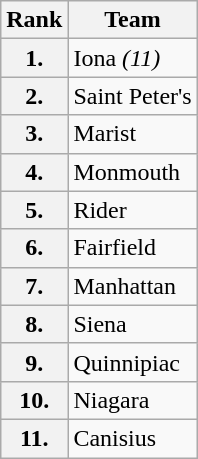<table class="wikitable">
<tr>
<th>Rank</th>
<th>Team </th>
</tr>
<tr>
<th>1.</th>
<td>Iona <em>(11)</em></td>
</tr>
<tr>
<th>2.</th>
<td>Saint Peter's</td>
</tr>
<tr>
<th>3.</th>
<td>Marist</td>
</tr>
<tr>
<th>4.</th>
<td>Monmouth</td>
</tr>
<tr>
<th>5.</th>
<td>Rider</td>
</tr>
<tr>
<th>6.</th>
<td>Fairfield</td>
</tr>
<tr>
<th>7.</th>
<td>Manhattan</td>
</tr>
<tr>
<th>8.</th>
<td>Siena</td>
</tr>
<tr>
<th>9.</th>
<td>Quinnipiac</td>
</tr>
<tr>
<th>10.</th>
<td>Niagara</td>
</tr>
<tr>
<th>11.</th>
<td>Canisius</td>
</tr>
</table>
